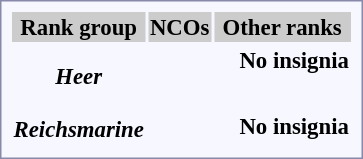<table style="border:1px solid #8888aa; background-color:#f7f8ff; padding:5px; font-size:95%; margin: 0px 12px 12px 0px;">
<tr style="background-color:#CCCCCC">
<th>Rank group</th>
<th colspan=4>NCOs</th>
<th colspan=6>Other ranks</th>
</tr>
<tr style="text-align:center;">
<th rowspan=2> <em>Heer</em><br></th>
<td></td>
<td></td>
<td></td>
<td></td>
<td></td>
<td></td>
<td></td>
<td></td>
<td><strong>No insignia</strong></td>
</tr>
<tr style="text-align:center;">
<td></td>
<td></td>
<td></td>
<td></td>
<td><br></td>
<td></td>
<td></td>
<td></td>
<td></td>
</tr>
<tr style="text-align:center;">
<th rowspan=2> <em>Reichsmarine</em><br></th>
<td></td>
<td></td>
<td></td>
<td></td>
<td rowspan="2"></td>
<td></td>
<td></td>
<td></td>
<td><strong>No insignia</strong></td>
</tr>
<tr style="text-align:center;">
<td></td>
<td></td>
<td></td>
<td></td>
<td></td>
<td></td>
<td></td>
<td></td>
</tr>
</table>
